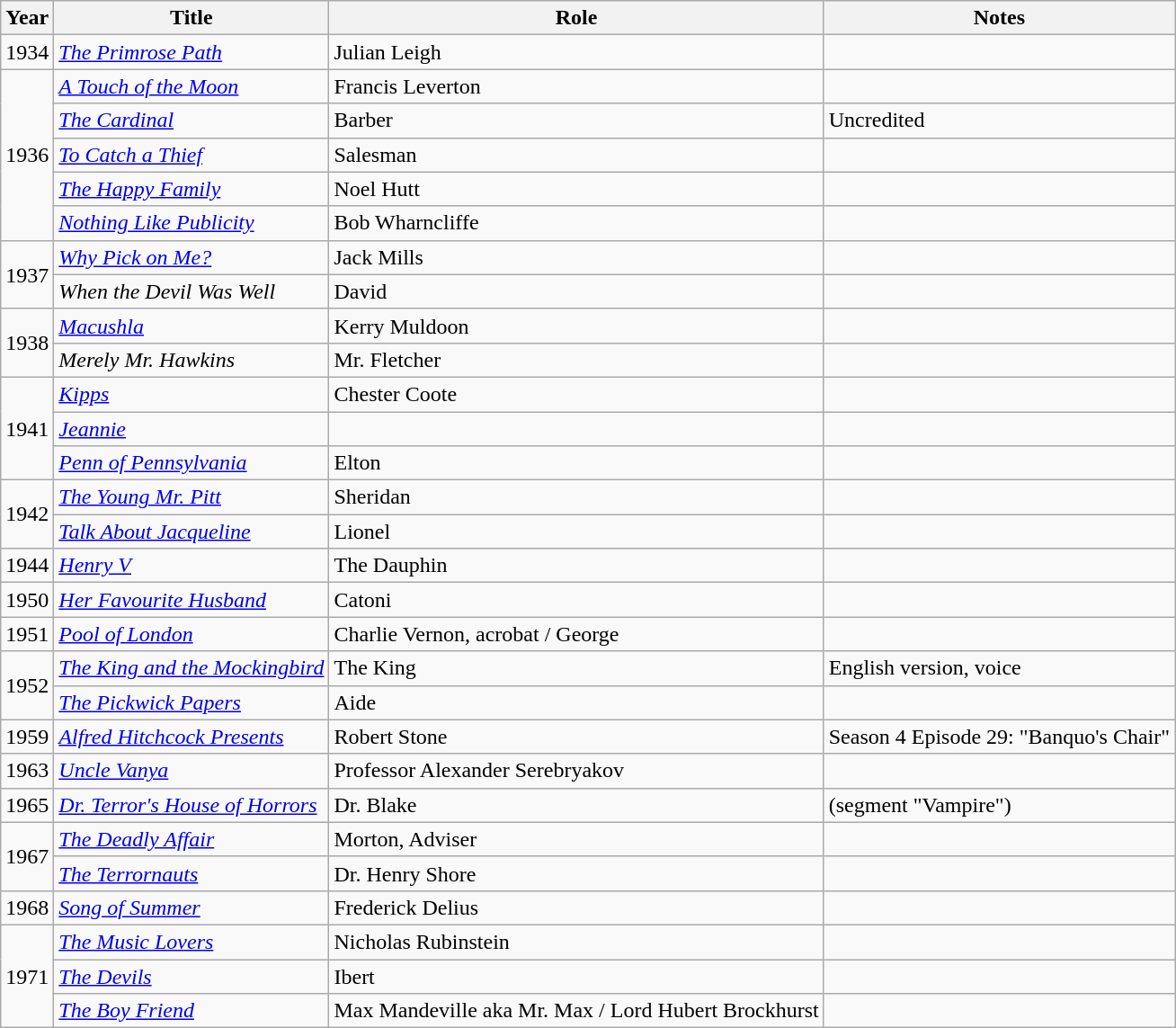<table class="wikitable">
<tr>
<th>Year</th>
<th>Title</th>
<th>Role</th>
<th>Notes</th>
</tr>
<tr>
<td>1934</td>
<td><em><a href='#'>The Primrose Path</a></em></td>
<td>Julian Leigh</td>
<td></td>
</tr>
<tr>
<td rowspan=5>1936</td>
<td><em><a href='#'>A Touch of the Moon</a></em></td>
<td>Francis Leverton</td>
<td></td>
</tr>
<tr>
<td><em><a href='#'>The Cardinal</a></em></td>
<td>Barber</td>
<td>Uncredited</td>
</tr>
<tr>
<td><em><a href='#'>To Catch a Thief</a></em></td>
<td>Salesman</td>
<td></td>
</tr>
<tr>
<td><em><a href='#'>The Happy Family</a></em></td>
<td>Noel Hutt</td>
<td></td>
</tr>
<tr>
<td><em><a href='#'>Nothing Like Publicity</a></em></td>
<td>Bob Wharncliffe</td>
<td></td>
</tr>
<tr>
<td rowspan=2>1937</td>
<td><em><a href='#'>Why Pick on Me?</a></em></td>
<td>Jack Mills</td>
<td></td>
</tr>
<tr>
<td><em>When the Devil Was Well</em></td>
<td>David</td>
<td></td>
</tr>
<tr>
<td rowspan=2>1938</td>
<td><em><a href='#'>Macushla</a></em></td>
<td>Kerry Muldoon</td>
<td></td>
</tr>
<tr>
<td><em>Merely Mr. Hawkins</em></td>
<td>Mr. Fletcher</td>
<td></td>
</tr>
<tr>
<td rowspan=3>1941</td>
<td><em><a href='#'>Kipps</a></em></td>
<td>Chester Coote</td>
<td></td>
</tr>
<tr>
<td><em><a href='#'>Jeannie</a></em></td>
<td></td>
<td></td>
</tr>
<tr>
<td><em><a href='#'>Penn of Pennsylvania</a></em></td>
<td>Elton</td>
<td></td>
</tr>
<tr>
<td rowspan=2>1942</td>
<td><em><a href='#'>The Young Mr. Pitt</a></em></td>
<td>Sheridan</td>
<td></td>
</tr>
<tr>
<td><em><a href='#'>Talk About Jacqueline</a></em></td>
<td>Lionel</td>
<td></td>
</tr>
<tr>
<td>1944</td>
<td><em><a href='#'>Henry V</a></em></td>
<td>The Dauphin</td>
<td></td>
</tr>
<tr>
<td>1950</td>
<td><em><a href='#'>Her Favourite Husband</a></em></td>
<td>Catoni</td>
<td></td>
</tr>
<tr>
<td>1951</td>
<td><em><a href='#'>Pool of London</a></em></td>
<td>Charlie Vernon, acrobat / George</td>
<td></td>
</tr>
<tr>
<td rowspan=2>1952</td>
<td><em><a href='#'>The King and the Mockingbird</a></em></td>
<td>The King</td>
<td>English version, voice</td>
</tr>
<tr>
<td><em><a href='#'>The Pickwick Papers</a></em></td>
<td>Aide</td>
<td></td>
</tr>
<tr>
<td>1959</td>
<td><em><a href='#'>Alfred Hitchcock Presents</a></em></td>
<td>Robert Stone</td>
<td>Season 4 Episode 29: "Banquo's Chair"</td>
</tr>
<tr>
<td>1963</td>
<td><em><a href='#'>Uncle Vanya</a></em></td>
<td>Professor Alexander Serebryakov</td>
<td></td>
</tr>
<tr>
<td>1965</td>
<td><em><a href='#'>Dr. Terror's House of Horrors</a></em></td>
<td>Dr. Blake</td>
<td>(segment "Vampire")</td>
</tr>
<tr>
<td rowspan=2>1967</td>
<td><em><a href='#'>The Deadly Affair</a></em></td>
<td>Morton, Adviser</td>
<td></td>
</tr>
<tr>
<td><em><a href='#'>The Terrornauts</a></em></td>
<td>Dr. Henry Shore</td>
<td></td>
</tr>
<tr>
<td>1968</td>
<td><em><a href='#'>Song of Summer</a></em></td>
<td>Frederick Delius</td>
<td></td>
</tr>
<tr>
<td rowspan=3>1971</td>
<td><em><a href='#'>The Music Lovers</a></em></td>
<td>Nicholas Rubinstein</td>
<td></td>
</tr>
<tr>
<td><em><a href='#'>The Devils</a></em></td>
<td>Ibert</td>
<td></td>
</tr>
<tr>
<td><em><a href='#'>The Boy Friend</a></em></td>
<td>Max Mandeville aka Mr. Max / Lord Hubert Brockhurst</td>
<td></td>
</tr>
</table>
